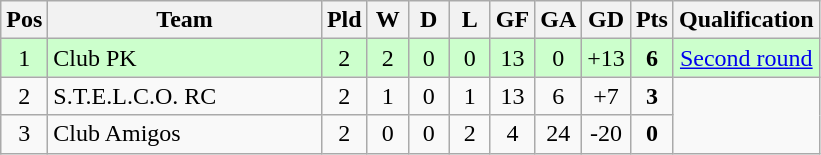<table class="wikitable" style="text-align:center">
<tr>
<th style="width:20px;" abbr="Position">Pos</th>
<th width=175>Team</th>
<th style="width:20px;" abbr="Played">Pld</th>
<th style="width:20px;" abbr="Won">W</th>
<th style="width:20px;" abbr="Drawn">D</th>
<th style="width:20px;" abbr="Lost">L</th>
<th style="width:20px;" abbr="Goals for">GF</th>
<th style="width:20px;" abbr="Goals against">GA</th>
<th style="width:20px;" abbr="Goal difference">GD</th>
<th style="width:20px;" abbr="Points">Pts</th>
<th style="width:20px;">Qualification</th>
</tr>
<tr style="background:#cfc;">
<td>1</td>
<td align=left>Club PK</td>
<td>2</td>
<td>2</td>
<td>0</td>
<td>0</td>
<td>13</td>
<td>0</td>
<td>+13</td>
<td><strong>6</strong></td>
<td><a href='#'>Second round</a></td>
</tr>
<tr>
<td>2</td>
<td align=left>S.T.E.L.C.O. RC</td>
<td>2</td>
<td>1</td>
<td>0</td>
<td>1</td>
<td>13</td>
<td>6</td>
<td>+7</td>
<td><strong>3</strong></td>
</tr>
<tr>
<td>3</td>
<td align=left>Club Amigos</td>
<td>2</td>
<td>0</td>
<td>0</td>
<td>2</td>
<td>4</td>
<td>24</td>
<td>-20</td>
<td><strong>0</strong></td>
</tr>
</table>
